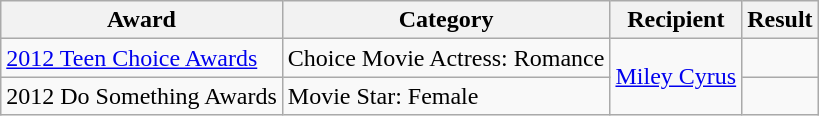<table class="wikitable">
<tr>
<th>Award</th>
<th>Category</th>
<th>Recipient</th>
<th>Result</th>
</tr>
<tr>
<td><a href='#'>2012 Teen Choice Awards</a></td>
<td>Choice Movie Actress: Romance</td>
<td rowspan="2"><a href='#'>Miley Cyrus</a></td>
<td></td>
</tr>
<tr>
<td>2012 Do Something Awards</td>
<td>Movie Star: Female</td>
<td></td>
</tr>
</table>
